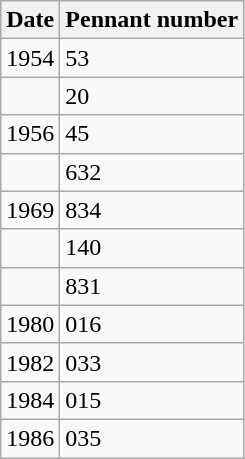<table class="wikitable">
<tr>
<th>Date</th>
<th>Pennant number</th>
</tr>
<tr>
<td>1954</td>
<td>53</td>
</tr>
<tr>
<td></td>
<td>20</td>
</tr>
<tr>
<td>1956</td>
<td>45</td>
</tr>
<tr>
<td></td>
<td>632</td>
</tr>
<tr>
<td>1969</td>
<td>834</td>
</tr>
<tr>
<td></td>
<td>140</td>
</tr>
<tr>
<td></td>
<td>831</td>
</tr>
<tr>
<td>1980</td>
<td>016</td>
</tr>
<tr>
<td>1982</td>
<td>033</td>
</tr>
<tr>
<td>1984</td>
<td>015</td>
</tr>
<tr>
<td>1986</td>
<td>035</td>
</tr>
</table>
